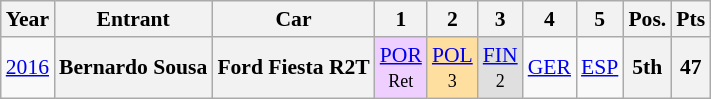<table class="wikitable" style="text-align:center; font-size:90%;">
<tr>
<th>Year</th>
<th>Entrant</th>
<th>Car</th>
<th>1</th>
<th>2</th>
<th>3</th>
<th>4</th>
<th>5</th>
<th>Pos.</th>
<th>Pts</th>
</tr>
<tr>
<td><a href='#'>2016</a></td>
<th>Bernardo Sousa</th>
<th>Ford Fiesta R2T</th>
<td style="background:#EFCFFF;"><a href='#'>POR</a><br><small>Ret</small></td>
<td style="background:#ffdf9f;"><a href='#'>POL</a><br><small>3</small></td>
<td style="background:#dfdfdf;"><a href='#'>FIN</a><br><small>2</small></td>
<td><a href='#'>GER</a></td>
<td><a href='#'>ESP</a></td>
<th>5th</th>
<th>47</th>
</tr>
</table>
